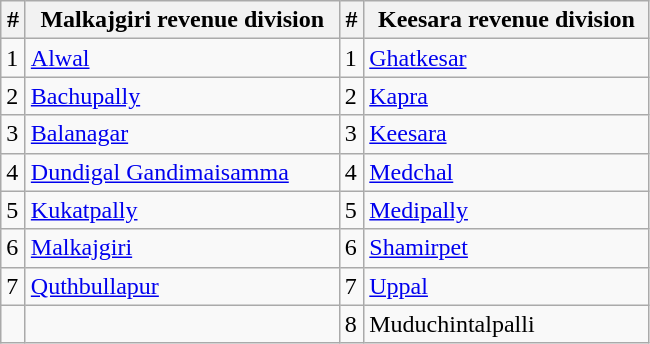<table class="wikitable" style="width:325pt;">
<tr>
<th>#</th>
<th>Malkajgiri revenue division</th>
<th>#</th>
<th>Keesara revenue division</th>
</tr>
<tr>
<td>1</td>
<td><a href='#'>Alwal</a></td>
<td>1</td>
<td><a href='#'>Ghatkesar</a></td>
</tr>
<tr>
<td>2</td>
<td><a href='#'>Bachupally</a></td>
<td>2</td>
<td><a href='#'>Kapra</a></td>
</tr>
<tr>
<td>3</td>
<td><a href='#'>Balanagar</a></td>
<td>3</td>
<td><a href='#'>Keesara</a></td>
</tr>
<tr>
<td>4</td>
<td><a href='#'>Dundigal Gandimaisamma</a></td>
<td>4</td>
<td><a href='#'>Medchal</a></td>
</tr>
<tr>
<td>5</td>
<td><a href='#'>Kukatpally</a></td>
<td>5</td>
<td><a href='#'>Medipally</a></td>
</tr>
<tr>
<td>6</td>
<td><a href='#'>Malkajgiri</a></td>
<td>6</td>
<td><a href='#'>Shamirpet</a></td>
</tr>
<tr>
<td>7</td>
<td><a href='#'>Quthbullapur</a></td>
<td>7</td>
<td><a href='#'>Uppal</a></td>
</tr>
<tr>
<td></td>
<td></td>
<td>8</td>
<td>Muduchintalpalli</td>
</tr>
</table>
